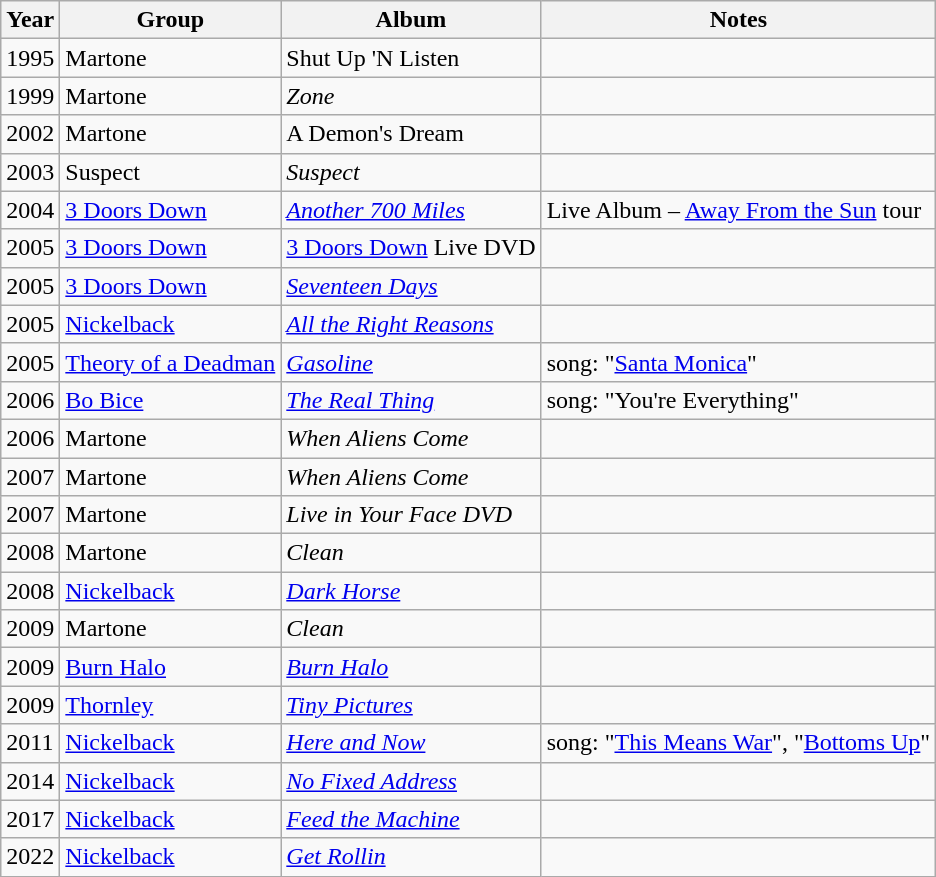<table class="wikitable">
<tr>
<th>Year</th>
<th>Group</th>
<th>Album</th>
<th>Notes</th>
</tr>
<tr>
<td>1995</td>
<td>Martone</td>
<td>Shut Up 'N Listen</td>
<td></td>
</tr>
<tr>
<td>1999</td>
<td>Martone</td>
<td><em>Zone</em></td>
<td></td>
</tr>
<tr>
<td>2002</td>
<td>Martone</td>
<td>A Demon's Dream</td>
<td></td>
</tr>
<tr>
<td>2003</td>
<td>Suspect</td>
<td><em>Suspect</em></td>
<td></td>
</tr>
<tr>
<td>2004</td>
<td><a href='#'>3 Doors Down</a></td>
<td><em><a href='#'>Another 700 Miles</a></em></td>
<td>Live Album – <a href='#'>Away From the Sun</a> tour</td>
</tr>
<tr>
<td>2005</td>
<td><a href='#'>3 Doors Down</a></td>
<td><a href='#'>3 Doors Down</a> Live DVD</td>
<td></td>
</tr>
<tr>
<td>2005</td>
<td><a href='#'>3 Doors Down</a></td>
<td><em><a href='#'>Seventeen Days</a></em></td>
<td></td>
</tr>
<tr>
<td>2005</td>
<td><a href='#'>Nickelback</a></td>
<td><em><a href='#'>All the Right Reasons</a></em></td>
<td></td>
</tr>
<tr>
<td>2005</td>
<td><a href='#'>Theory of a Deadman</a></td>
<td><em><a href='#'>Gasoline</a></em></td>
<td>song: "<a href='#'>Santa Monica</a>"</td>
</tr>
<tr>
<td>2006</td>
<td><a href='#'>Bo Bice</a></td>
<td><em><a href='#'>The Real Thing</a></em></td>
<td>song: "You're Everything"</td>
</tr>
<tr>
<td>2006</td>
<td>Martone</td>
<td><em>When Aliens Come</em></td>
<td></td>
</tr>
<tr>
<td>2007</td>
<td>Martone</td>
<td><em>When Aliens Come</em></td>
<td></td>
</tr>
<tr>
<td>2007</td>
<td>Martone</td>
<td><em>Live in Your Face DVD</em></td>
<td></td>
</tr>
<tr>
<td>2008</td>
<td>Martone</td>
<td><em>Clean</em></td>
<td></td>
</tr>
<tr>
<td>2008</td>
<td><a href='#'>Nickelback</a></td>
<td><em><a href='#'>Dark Horse</a></em></td>
<td></td>
</tr>
<tr>
<td>2009</td>
<td>Martone</td>
<td><em>Clean</em></td>
<td></td>
</tr>
<tr>
<td>2009</td>
<td><a href='#'>Burn Halo</a></td>
<td><em><a href='#'>Burn Halo</a></em></td>
<td></td>
</tr>
<tr>
<td>2009</td>
<td><a href='#'>Thornley</a></td>
<td><em><a href='#'>Tiny Pictures</a></em></td>
<td></td>
</tr>
<tr>
<td>2011</td>
<td><a href='#'>Nickelback</a></td>
<td><em><a href='#'>Here and Now</a></em></td>
<td>song: "<a href='#'>This Means War</a>", "<a href='#'>Bottoms Up</a>"</td>
</tr>
<tr>
<td>2014</td>
<td><a href='#'>Nickelback</a></td>
<td><em><a href='#'>No Fixed Address</a></em></td>
<td></td>
</tr>
<tr>
<td>2017</td>
<td><a href='#'>Nickelback</a></td>
<td><em><a href='#'>Feed the Machine</a></em></td>
<td></td>
</tr>
<tr>
<td>2022</td>
<td><a href='#'>Nickelback</a></td>
<td><em><a href='#'>Get Rollin</a></em></td>
</tr>
</table>
